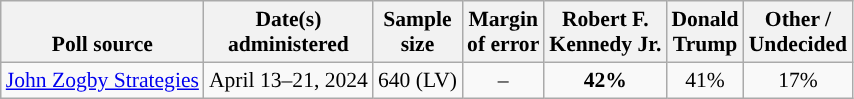<table class="wikitable sortable mw-datatable" style="font-size:90%;text-align:center;line-height:17px">
<tr valign=bottom>
<th>Poll source</th>
<th>Date(s)<br>administered</th>
<th>Sample<br>size</th>
<th>Margin<br>of error</th>
<th class="unsortable">Robert F.<br>Kennedy Jr.<br></th>
<th class="unsortable">Donald<br>Trump<br></th>
<th class="unsortable">Other /<br>Undecided</th>
</tr>
<tr>
<td style="text-align:left;"><a href='#'>John Zogby Strategies</a></td>
<td data-sort-value="2024-05-01">April 13–21, 2024</td>
<td>640 (LV)</td>
<td>–</td>
<td style="background-color:"><strong>42%</strong></td>
<td>41%</td>
<td>17%</td>
</tr>
</table>
